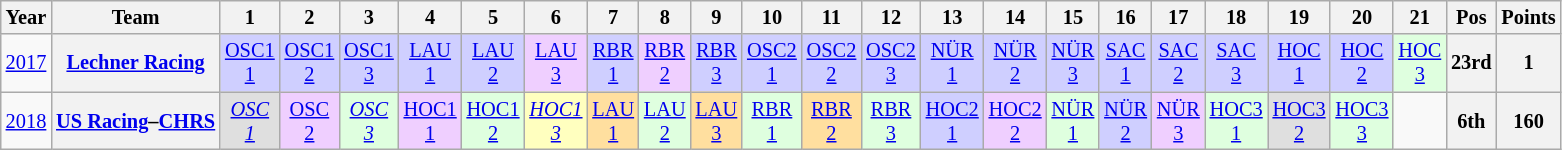<table class="wikitable" style="text-align:center; font-size:85%">
<tr>
<th>Year</th>
<th>Team</th>
<th>1</th>
<th>2</th>
<th>3</th>
<th>4</th>
<th>5</th>
<th>6</th>
<th>7</th>
<th>8</th>
<th>9</th>
<th>10</th>
<th>11</th>
<th>12</th>
<th>13</th>
<th>14</th>
<th>15</th>
<th>16</th>
<th>17</th>
<th>18</th>
<th>19</th>
<th>20</th>
<th>21</th>
<th>Pos</th>
<th>Points</th>
</tr>
<tr>
<td><a href='#'>2017</a></td>
<th nowrap><a href='#'>Lechner Racing</a></th>
<td style="background:#CFCFFF;"><a href='#'>OSC1<br>1</a><br></td>
<td style="background:#CFCFFF;"><a href='#'>OSC1<br>2</a><br></td>
<td style="background:#CFCFFF;"><a href='#'>OSC1<br>3</a><br></td>
<td style="background:#CFCFFF;"><a href='#'>LAU<br>1</a><br></td>
<td style="background:#CFCFFF;"><a href='#'>LAU<br>2</a><br></td>
<td style="background:#EFCFFF;"><a href='#'>LAU<br>3</a><br></td>
<td style="background:#CFCFFF;"><a href='#'>RBR<br>1</a><br></td>
<td style="background:#EFCFFF;"><a href='#'>RBR<br>2</a><br></td>
<td style="background:#CFCFFF;"><a href='#'>RBR<br>3</a><br></td>
<td style="background:#CFCFFF;"><a href='#'>OSC2<br>1</a><br></td>
<td style="background:#CFCFFF;"><a href='#'>OSC2<br>2</a><br></td>
<td style="background:#CFCFFF;"><a href='#'>OSC2<br>3</a><br></td>
<td style="background:#CFCFFF;"><a href='#'>NÜR<br>1</a><br></td>
<td style="background:#CFCFFF;"><a href='#'>NÜR<br>2</a><br></td>
<td style="background:#CFCFFF;"><a href='#'>NÜR<br>3</a><br></td>
<td style="background:#CFCFFF;"><a href='#'>SAC<br>1</a><br></td>
<td style="background:#CFCFFF;"><a href='#'>SAC<br>2</a><br></td>
<td style="background:#CFCFFF;"><a href='#'>SAC<br>3</a><br></td>
<td style="background:#CFCFFF;"><a href='#'>HOC<br>1</a><br></td>
<td style="background:#CFCFFF;"><a href='#'>HOC<br>2</a><br></td>
<td style="background:#DFFFDF;"><a href='#'>HOC<br>3</a><br></td>
<th>23rd</th>
<th>1</th>
</tr>
<tr>
<td><a href='#'>2018</a></td>
<th nowrap><a href='#'>US Racing</a>–<a href='#'>CHRS</a></th>
<td style="background:#DFDFDF;"><em><a href='#'>OSC<br>1</a></em><br></td>
<td style="background:#EFCFFF;"><a href='#'>OSC<br>2</a><br></td>
<td style="background:#DFFFDF;"><em><a href='#'>OSC<br>3</a></em><br></td>
<td style="background:#EFCFFF;"><a href='#'>HOC1<br>1</a><br></td>
<td style="background:#DFFFDF;"><a href='#'>HOC1<br>2</a><br></td>
<td style="background:#FFFFBF;"><em><a href='#'>HOC1<br>3</a></em><br></td>
<td style="background:#FFDF9F;"><a href='#'>LAU<br>1</a><br></td>
<td style="background:#DFFFDF;"><a href='#'>LAU<br>2</a><br></td>
<td style="background:#FFDF9F;"><a href='#'>LAU<br>3</a><br></td>
<td style="background:#DFFFDF;"><a href='#'>RBR<br>1</a><br></td>
<td style="background:#FFDF9F;"><a href='#'>RBR<br>2</a><br></td>
<td style="background:#DFFFDF;"><a href='#'>RBR<br>3</a><br></td>
<td style="background:#CFCFFF;"><a href='#'>HOC2<br>1</a><br></td>
<td style="background:#EFCFFF;"><a href='#'>HOC2<br>2</a><br></td>
<td style="background:#DFFFDF;"><a href='#'>NÜR<br>1</a><br></td>
<td style="background:#CFCFFF;"><a href='#'>NÜR<br>2</a><br></td>
<td style="background:#EFCFFF;"><a href='#'>NÜR<br>3</a><br></td>
<td style="background:#DFFFDF;"><a href='#'>HOC3<br>1</a><br></td>
<td style="background:#DFDFDF;"><a href='#'>HOC3<br>2</a><br></td>
<td style="background:#DFFFDF;"><a href='#'>HOC3<br>3</a><br></td>
<td></td>
<th>6th</th>
<th>160</th>
</tr>
</table>
